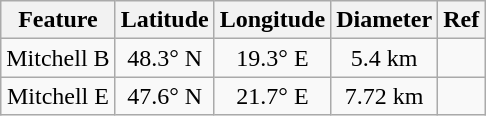<table class="wikitable" style="text-align: center;">
<tr>
<th>Feature</th>
<th>Latitude</th>
<th>Longitude</th>
<th>Diameter</th>
<th>Ref</th>
</tr>
<tr>
<td>Mitchell B</td>
<td>48.3° N</td>
<td>19.3° E</td>
<td>5.4 km</td>
<td></td>
</tr>
<tr>
<td>Mitchell E</td>
<td>47.6° N</td>
<td>21.7° E</td>
<td>7.72 km</td>
<td></td>
</tr>
</table>
